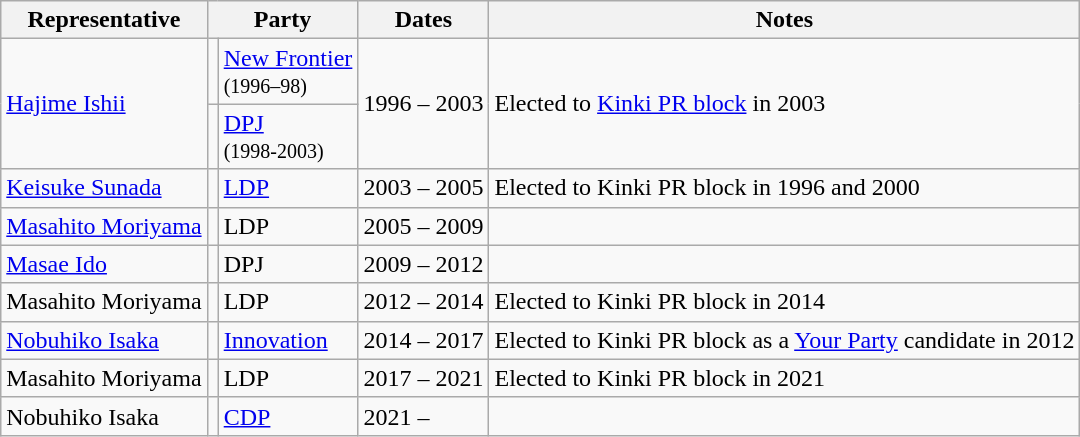<table class=wikitable>
<tr valign=bottom>
<th>Representative</th>
<th colspan="2">Party</th>
<th>Dates</th>
<th>Notes</th>
</tr>
<tr>
<td rowspan="2"><a href='#'>Hajime Ishii</a></td>
<td bgcolor=></td>
<td><a href='#'>New Frontier</a><br><small>(1996–98)</small></td>
<td rowspan="2">1996 – 2003</td>
<td rowspan="2">Elected to <a href='#'>Kinki PR block</a> in 2003</td>
</tr>
<tr>
<td bgcolor=></td>
<td><a href='#'>DPJ</a><br><small>(1998-2003)</small></td>
</tr>
<tr>
<td><a href='#'>Keisuke Sunada</a></td>
<td bgcolor=></td>
<td><a href='#'>LDP</a></td>
<td>2003 – 2005</td>
<td>Elected to Kinki PR block in 1996 and 2000</td>
</tr>
<tr>
<td><a href='#'>Masahito Moriyama</a></td>
<td bgcolor=></td>
<td>LDP</td>
<td>2005 – 2009</td>
<td></td>
</tr>
<tr>
<td><a href='#'>Masae Ido</a></td>
<td bgcolor=></td>
<td>DPJ</td>
<td>2009 – 2012</td>
<td></td>
</tr>
<tr>
<td>Masahito Moriyama</td>
<td bgcolor=></td>
<td>LDP</td>
<td>2012 – 2014</td>
<td>Elected to Kinki PR block in 2014</td>
</tr>
<tr>
<td><a href='#'>Nobuhiko Isaka</a></td>
<td bgcolor=></td>
<td><a href='#'>Innovation</a></td>
<td>2014 – 2017</td>
<td>Elected to Kinki PR block as a <a href='#'>Your Party</a> candidate in 2012</td>
</tr>
<tr>
<td>Masahito Moriyama</td>
<td bgcolor=></td>
<td>LDP</td>
<td>2017 – 2021</td>
<td>Elected to Kinki PR block in 2021</td>
</tr>
<tr>
<td>Nobuhiko Isaka</td>
<td bgcolor=></td>
<td><a href='#'>CDP</a></td>
<td>2021 –</td>
<td></td>
</tr>
</table>
